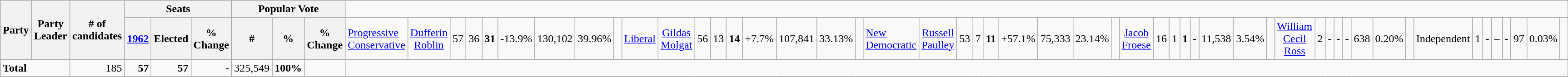<table class="wikitable">
<tr>
<th rowspan=2 colspan=2>Party</th>
<th rowspan=2>Party Leader</th>
<th rowspan=2># of<br>candidates</th>
<th colspan=3>Seats</th>
<th colspan=3>Popular Vote</th>
</tr>
<tr>
<th><a href='#'>1962</a></th>
<th>Elected</th>
<th>% Change</th>
<th>#</th>
<th>%</th>
<th>% Change<br></th>
<td><a href='#'>Progressive Conservative</a></td>
<td align="center"><a href='#'>Dufferin Roblin</a></td>
<td align="right">57</td>
<td align="right">36</td>
<td align="right"><strong>31</strong></td>
<td align="right">-13.9%</td>
<td align="right">130,102</td>
<td align="right">39.96%</td>
<td align="right"> <br></td>
<td><a href='#'>Liberal</a></td>
<td align="center"><a href='#'>Gildas Molgat</a></td>
<td align="right">56</td>
<td align="right">13</td>
<td align="right"><strong>14</strong></td>
<td align="right">+7.7%</td>
<td align="right">107,841</td>
<td align="right">33.13%</td>
<td align="right"> <br></td>
<td><a href='#'>New Democratic</a></td>
<td align="center"><a href='#'>Russell Paulley</a></td>
<td align="right">53</td>
<td align="right">7</td>
<td align="right"><strong>11</strong></td>
<td align="right">+57.1%</td>
<td align="right">75,333</td>
<td align="right">23.14%</td>
<td align="right"> <br></td>
<td align="center"><a href='#'>Jacob Froese</a></td>
<td align="right">16</td>
<td align="right">1</td>
<td align="right"><strong>1</strong></td>
<td align="right">-</td>
<td align="right">11,538</td>
<td align="right">3.54%</td>
<td align="right"> <br></td>
<td align="center"><a href='#'>William Cecil Ross</a></td>
<td align="right">2</td>
<td align="right">-</td>
<td align="right">-</td>
<td align="right">-</td>
<td align="right">638</td>
<td align="right">0.20%</td>
<td align="right"> <br></td>
<td colspan=2>Independent</td>
<td align="right">1</td>
<td align="right">-</td>
<td align="right">–</td>
<td align="right">-</td>
<td align="right">97</td>
<td align="right">0.03%</td>
<td align="right"> </td>
</tr>
<tr>
<td colspan=3><strong>Total</strong></td>
<td align="right">185</td>
<td align="right"><strong>57</strong></td>
<td align="right"><strong>57</strong></td>
<td align="right"><strong>-</strong></td>
<td align="right">325,549</td>
<td align="right"><strong>100%</strong></td>
<td align="right"> </td>
</tr>
</table>
